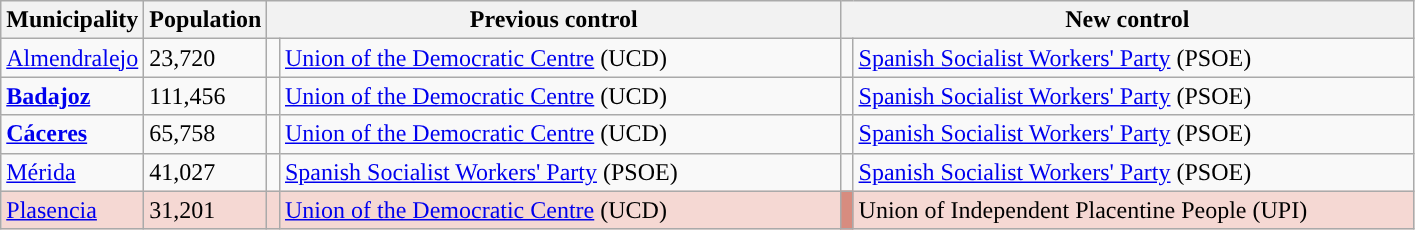<table class="wikitable sortable">
<tr>
<th>Municipality</th>
<th>Population</th>
<th colspan="2" style="width:375px;">Previous control</th>
<th colspan="2" style="width:375px;">New control</th>
</tr>
<tr>
<td><a href='#'>Almendralejo</a></td>
<td>23,720</td>
<td width="1" style="color:inherit;background:"></td>
<td><a href='#'>Union of the Democratic Centre</a> (UCD)</td>
<td width="1" style="color:inherit;background:"></td>
<td><a href='#'>Spanish Socialist Workers' Party</a> (PSOE)</td>
</tr>
<tr>
<td><strong><a href='#'>Badajoz</a></strong></td>
<td>111,456</td>
<td style="color:inherit;background:"></td>
<td><a href='#'>Union of the Democratic Centre</a> (UCD)</td>
<td style="color:inherit;background:"></td>
<td><a href='#'>Spanish Socialist Workers' Party</a> (PSOE)</td>
</tr>
<tr>
<td><strong><a href='#'>Cáceres</a></strong></td>
<td>65,758</td>
<td style="color:inherit;background:"></td>
<td><a href='#'>Union of the Democratic Centre</a> (UCD)</td>
<td style="color:inherit;background:"></td>
<td><a href='#'>Spanish Socialist Workers' Party</a> (PSOE)</td>
</tr>
<tr>
<td><a href='#'>Mérida</a></td>
<td>41,027</td>
<td style="color:inherit;background:"></td>
<td><a href='#'>Spanish Socialist Workers' Party</a> (PSOE)</td>
<td style="color:inherit;background:"></td>
<td><a href='#'>Spanish Socialist Workers' Party</a> (PSOE)</td>
</tr>
<tr bgcolor="#F5D8D3">
<td><a href='#'>Plasencia</a></td>
<td>31,201</td>
<td style="color:inherit;background:"></td>
<td><a href='#'>Union of the Democratic Centre</a> (UCD)</td>
<td bgcolor="#D78C7F"></td>
<td>Union of Independent Placentine People (UPI)</td>
</tr>
</table>
